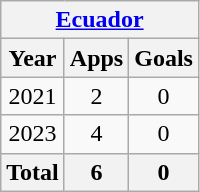<table class="wikitable" style="text-align:center">
<tr>
<th colspan=3><a href='#'>Ecuador</a></th>
</tr>
<tr>
<th>Year</th>
<th>Apps</th>
<th>Goals</th>
</tr>
<tr>
<td>2021</td>
<td>2</td>
<td>0</td>
</tr>
<tr>
<td>2023</td>
<td>4</td>
<td>0</td>
</tr>
<tr>
<th>Total</th>
<th>6</th>
<th>0</th>
</tr>
</table>
